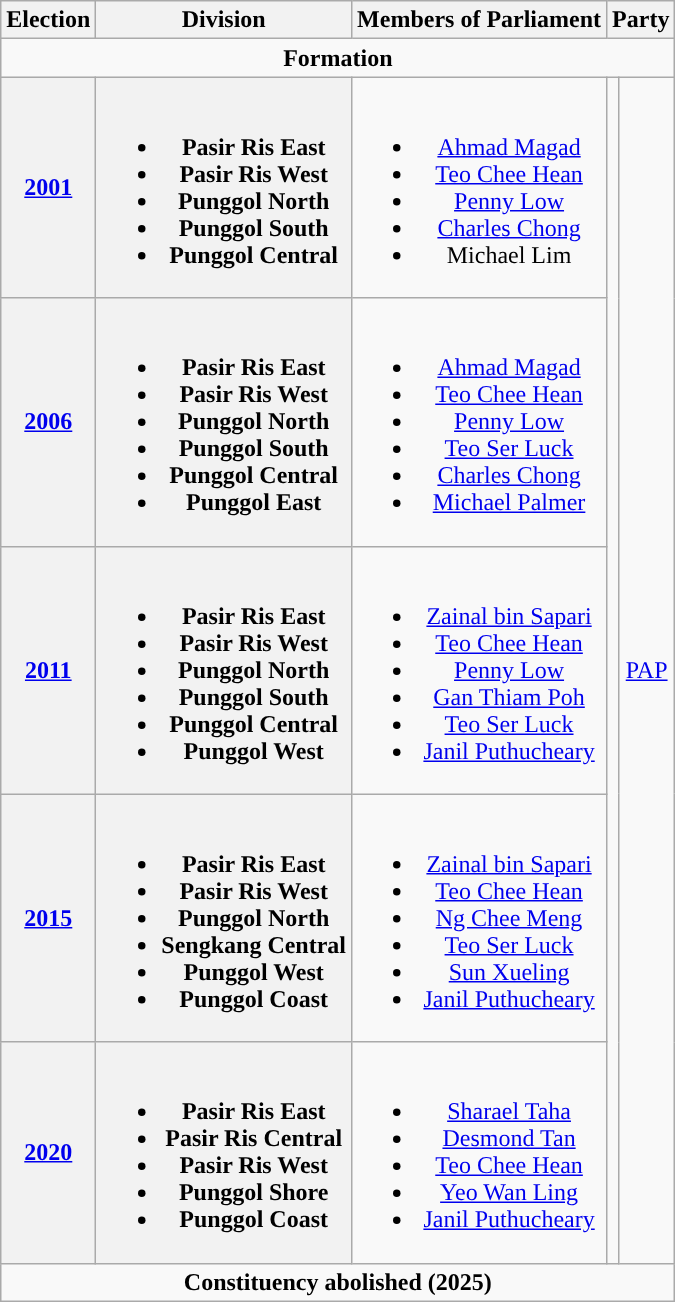<table class="wikitable" align="center" style="text-align:center">
<tr>
<th>Election</th>
<th>Division</th>
<th>Members of Parliament</th>
<th colspan="2">Party</th>
</tr>
<tr>
<td colspan="5"><span><strong>Formation</strong></span></td>
</tr>
<tr>
<th><a href='#'>2001</a></th>
<th><br><ul><li>Pasir Ris East</li><li>Pasir Ris West</li><li>Punggol North</li><li>Punggol South</li><li>Punggol Central</li></ul></th>
<td><br><ul><li><a href='#'>Ahmad Magad</a></li><li><a href='#'>Teo Chee Hean</a></li><li><a href='#'>Penny Low</a></li><li><a href='#'>Charles Chong</a></li><li>Michael Lim</li></ul></td>
<td rowspan="5"></td>
<td rowspan="5"><a href='#'>PAP</a></td>
</tr>
<tr>
<th><a href='#'>2006</a></th>
<th><br><ul><li>Pasir Ris East</li><li>Pasir Ris West</li><li>Punggol North</li><li>Punggol South</li><li>Punggol Central</li><li>Punggol East</li></ul></th>
<td><br><ul><li><a href='#'>Ahmad Magad</a></li><li><a href='#'>Teo Chee Hean</a></li><li><a href='#'>Penny Low</a></li><li><a href='#'>Teo Ser Luck</a></li><li><a href='#'>Charles Chong</a></li><li><a href='#'>Michael Palmer</a></li></ul></td>
</tr>
<tr>
<th><a href='#'>2011</a></th>
<th><br><ul><li>Pasir Ris East</li><li>Pasir Ris West</li><li>Punggol North</li><li>Punggol South</li><li>Punggol Central</li><li>Punggol West</li></ul></th>
<td><br><ul><li><a href='#'>Zainal bin Sapari</a></li><li><a href='#'>Teo Chee Hean</a></li><li><a href='#'>Penny Low</a></li><li><a href='#'>Gan Thiam Poh</a></li><li><a href='#'>Teo Ser Luck</a></li><li><a href='#'>Janil Puthucheary</a></li></ul></td>
</tr>
<tr>
<th><a href='#'>2015</a></th>
<th><br><ul><li>Pasir Ris East</li><li>Pasir Ris West</li><li>Punggol North</li><li>Sengkang Central</li><li>Punggol West</li><li>Punggol Coast</li></ul></th>
<td><br><ul><li><a href='#'>Zainal bin Sapari</a></li><li><a href='#'>Teo Chee Hean</a></li><li><a href='#'>Ng Chee Meng</a></li><li><a href='#'>Teo Ser Luck</a></li><li><a href='#'>Sun Xueling</a></li><li><a href='#'>Janil Puthucheary</a></li></ul></td>
</tr>
<tr>
<th><a href='#'>2020</a></th>
<th><br><ul><li>Pasir Ris East</li><li>Pasir Ris Central</li><li>Pasir Ris West</li><li>Punggol Shore</li><li>Punggol Coast</li></ul></th>
<td><br><ul><li><a href='#'>Sharael Taha</a></li><li><a href='#'>Desmond Tan</a></li><li><a href='#'>Teo Chee Hean</a></li><li><a href='#'>Yeo Wan Ling</a></li><li><a href='#'>Janil Puthucheary</a></li></ul></td>
</tr>
<tr>
<td colspan="5"><strong>Constituency abolished (2025)</strong></td>
</tr>
</table>
